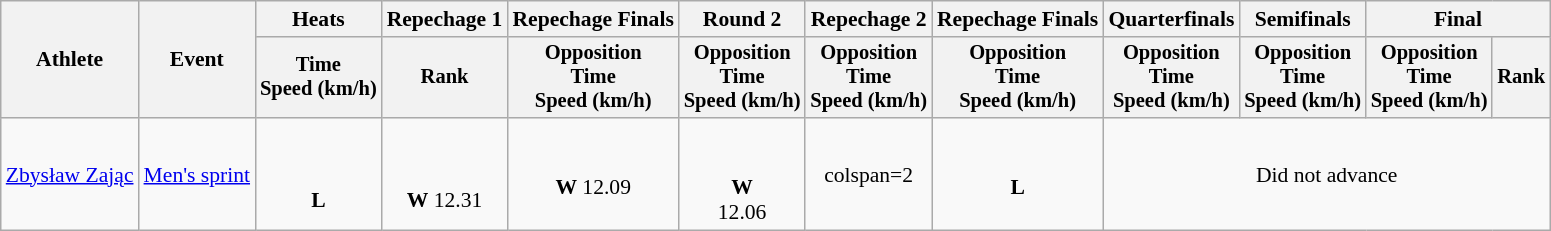<table class="wikitable" style="font-size:90%">
<tr>
<th rowspan="2">Athlete</th>
<th rowspan="2">Event</th>
<th>Heats</th>
<th>Repechage 1</th>
<th>Repechage Finals</th>
<th>Round 2</th>
<th>Repechage 2</th>
<th>Repechage Finals</th>
<th>Quarterfinals</th>
<th>Semifinals</th>
<th colspan=2>Final</th>
</tr>
<tr style="font-size:95%">
<th>Time<br>Speed (km/h)</th>
<th>Rank</th>
<th>Opposition<br>Time<br>Speed (km/h)</th>
<th>Opposition<br>Time<br>Speed (km/h)</th>
<th>Opposition<br>Time<br>Speed (km/h)</th>
<th>Opposition<br>Time<br>Speed (km/h)</th>
<th>Opposition<br>Time<br>Speed (km/h)</th>
<th>Opposition<br>Time<br>Speed (km/h)</th>
<th>Opposition<br>Time<br>Speed (km/h)</th>
<th>Rank</th>
</tr>
<tr align=center>
<td align=left><a href='#'>Zbysław Zając</a></td>
<td align=left><a href='#'>Men's sprint</a></td>
<td><br><br><strong>L</strong></td>
<td><br><br><strong>W</strong> 12.31</td>
<td><br><strong>W</strong> 12.09</td>
<td><br><br><strong>W</strong><br>12.06</td>
<td>colspan=2 </td>
<td><br><strong>L</strong></td>
<td colspan=8>Did not advance</td>
</tr>
</table>
